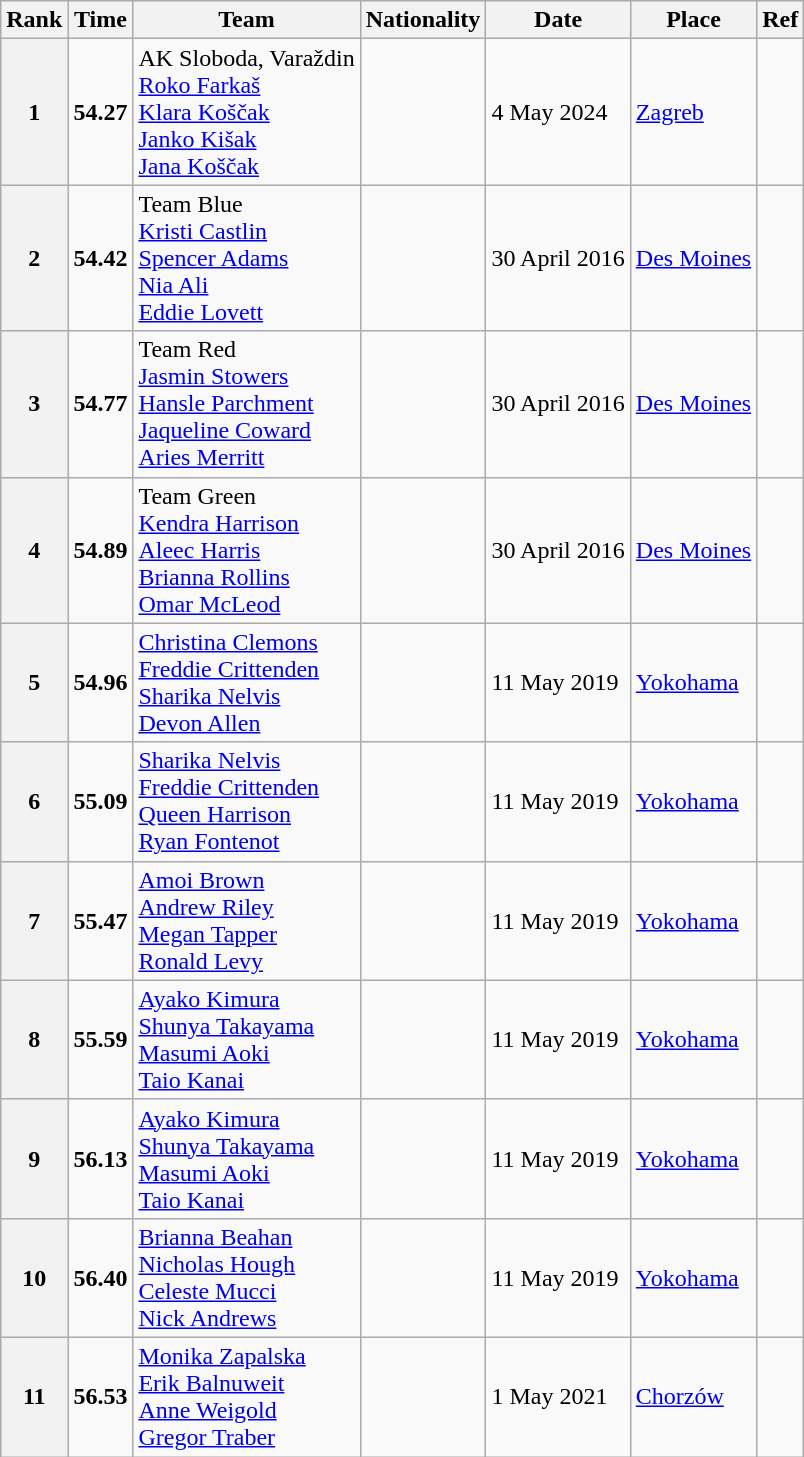<table class="wikitable">
<tr>
<th>Rank</th>
<th>Time</th>
<th>Team</th>
<th>Nationality</th>
<th>Date</th>
<th>Place</th>
<th>Ref</th>
</tr>
<tr>
<th>1</th>
<td><strong>54.27</strong></td>
<td>AK Sloboda, Varaždin<br><a href='#'>Roko Farkaš</a><br><a href='#'>Klara Koščak</a><br><a href='#'>Janko Kišak</a><br><a href='#'>Jana Koščak</a></td>
<td></td>
<td>4 May 2024</td>
<td><a href='#'>Zagreb</a></td>
<td></td>
</tr>
<tr>
<th>2</th>
<td><strong>54.42</strong></td>
<td>Team Blue<br><a href='#'>Kristi Castlin</a><br><a href='#'>Spencer Adams</a><br><a href='#'>Nia Ali</a><br><a href='#'>Eddie Lovett</a></td>
<td><br><br><br></td>
<td>30 April 2016</td>
<td><a href='#'>Des Moines</a></td>
<td></td>
</tr>
<tr>
<th>3</th>
<td><strong>54.77</strong></td>
<td>Team Red<br><a href='#'>Jasmin Stowers</a><br><a href='#'>Hansle Parchment</a><br><a href='#'>Jaqueline Coward</a><br><a href='#'>Aries Merritt</a></td>
<td></td>
<td>30 April 2016</td>
<td><a href='#'>Des Moines</a></td>
<td></td>
</tr>
<tr>
<th>4</th>
<td><strong>54.89</strong></td>
<td>Team Green<br><a href='#'>Kendra Harrison</a><br><a href='#'>Aleec Harris</a><br><a href='#'>Brianna Rollins</a><br><a href='#'>Omar McLeod</a></td>
<td><br><br><br></td>
<td>30 April 2016</td>
<td><a href='#'>Des Moines</a></td>
<td></td>
</tr>
<tr>
<th>5</th>
<td><strong>54.96</strong></td>
<td><a href='#'>Christina Clemons</a><br><a href='#'>Freddie Crittenden</a><br><a href='#'>Sharika Nelvis</a><br><a href='#'>Devon Allen</a></td>
<td></td>
<td>11 May 2019</td>
<td><a href='#'>Yokohama</a></td>
<td></td>
</tr>
<tr>
<th>6</th>
<td><strong>55.09</strong></td>
<td><a href='#'>Sharika Nelvis</a><br><a href='#'>Freddie Crittenden</a><br><a href='#'>Queen Harrison</a><br><a href='#'>Ryan Fontenot</a></td>
<td></td>
<td>11 May 2019</td>
<td><a href='#'>Yokohama</a></td>
<td></td>
</tr>
<tr>
<th>7</th>
<td><strong>55.47</strong></td>
<td><a href='#'>Amoi Brown</a><br><a href='#'>Andrew Riley</a><br><a href='#'>Megan Tapper</a><br><a href='#'>Ronald Levy</a></td>
<td></td>
<td>11 May 2019</td>
<td><a href='#'>Yokohama</a></td>
<td></td>
</tr>
<tr>
<th>8</th>
<td><strong>55.59</strong></td>
<td><a href='#'>Ayako Kimura</a><br><a href='#'>Shunya Takayama</a><br><a href='#'>Masumi Aoki</a><br><a href='#'>Taio Kanai</a></td>
<td></td>
<td>11 May 2019</td>
<td><a href='#'>Yokohama</a></td>
<td></td>
</tr>
<tr>
<th>9</th>
<td><strong>56.13</strong></td>
<td><a href='#'>Ayako Kimura</a><br><a href='#'>Shunya Takayama</a><br><a href='#'>Masumi Aoki</a><br><a href='#'>Taio Kanai</a></td>
<td></td>
<td>11 May 2019</td>
<td><a href='#'>Yokohama</a></td>
<td></td>
</tr>
<tr>
<th>10</th>
<td><strong>56.40</strong></td>
<td><a href='#'>Brianna Beahan</a><br><a href='#'>Nicholas Hough</a><br><a href='#'>Celeste Mucci</a><br><a href='#'>Nick Andrews</a></td>
<td></td>
<td>11 May 2019</td>
<td><a href='#'>Yokohama</a></td>
<td></td>
</tr>
<tr>
<th>11</th>
<td><strong>56.53</strong></td>
<td><a href='#'>Monika Zapalska</a><br><a href='#'>Erik Balnuweit</a><br><a href='#'>Anne Weigold</a><br><a href='#'>Gregor Traber</a></td>
<td></td>
<td>1 May 2021</td>
<td><a href='#'>Chorzów</a></td>
<td></td>
</tr>
</table>
